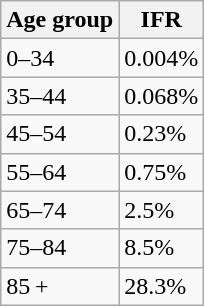<table class="wikitable">
<tr>
<th>Age group</th>
<th>IFR</th>
</tr>
<tr>
<td>0–34</td>
<td>0.004%</td>
</tr>
<tr>
<td>35–44</td>
<td>0.068%</td>
</tr>
<tr>
<td>45–54</td>
<td>0.23%</td>
</tr>
<tr>
<td>55–64</td>
<td>0.75%</td>
</tr>
<tr>
<td>65–74</td>
<td>2.5%</td>
</tr>
<tr>
<td>75–84</td>
<td>8.5%</td>
</tr>
<tr>
<td>85 +</td>
<td>28.3%</td>
</tr>
</table>
